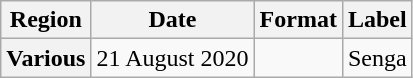<table class="wikitable plainrowheaders">
<tr>
<th scope="col">Region</th>
<th scope="col">Date</th>
<th scope="col">Format</th>
<th scope="col">Label</th>
</tr>
<tr>
<th scope="row">Various</th>
<td>21 August 2020</td>
<td></td>
<td>Senga</td>
</tr>
</table>
